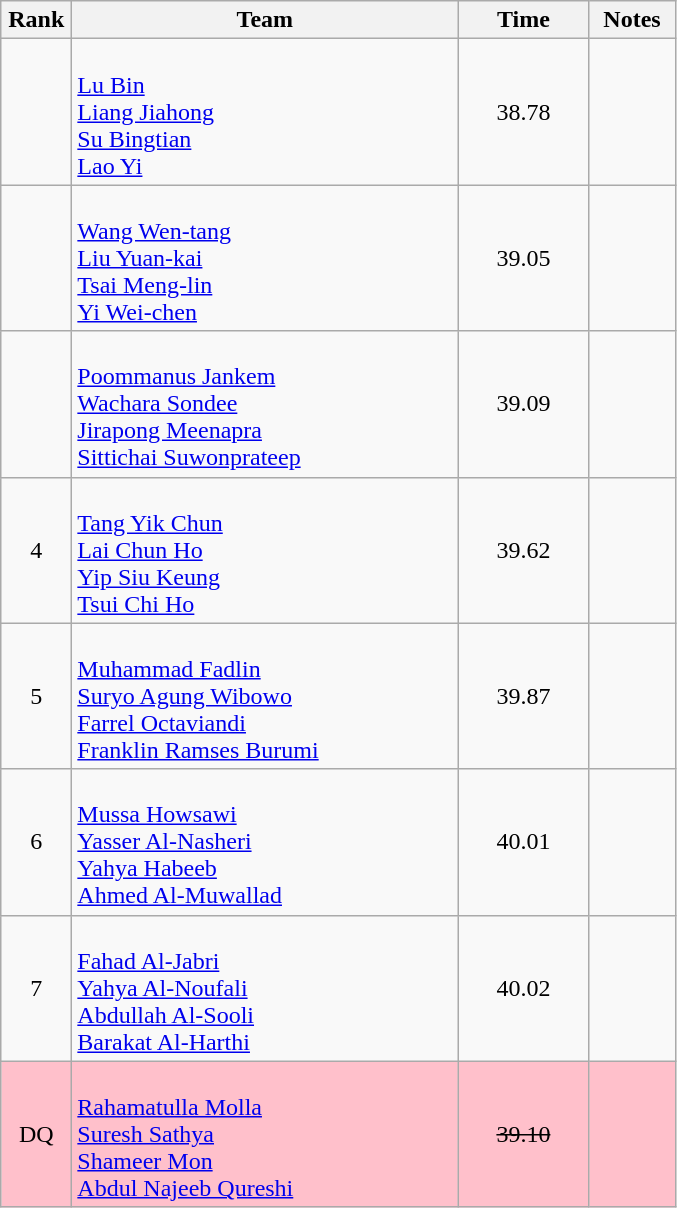<table class="wikitable" style="text-align:center">
<tr>
<th width=40>Rank</th>
<th width=250>Team</th>
<th width=80>Time</th>
<th width=50>Notes</th>
</tr>
<tr>
<td></td>
<td align=left><br><a href='#'>Lu Bin</a><br><a href='#'>Liang Jiahong</a><br><a href='#'>Su Bingtian</a><br><a href='#'>Lao Yi</a></td>
<td>38.78</td>
<td></td>
</tr>
<tr>
<td></td>
<td align=left><br><a href='#'>Wang Wen-tang</a><br><a href='#'>Liu Yuan-kai</a><br><a href='#'>Tsai Meng-lin</a><br><a href='#'>Yi Wei-chen</a></td>
<td>39.05</td>
<td></td>
</tr>
<tr>
<td></td>
<td align=left><br><a href='#'>Poommanus Jankem</a><br><a href='#'>Wachara Sondee</a><br><a href='#'>Jirapong Meenapra</a><br><a href='#'>Sittichai Suwonprateep</a></td>
<td>39.09</td>
<td></td>
</tr>
<tr>
<td>4</td>
<td align=left><br><a href='#'>Tang Yik Chun</a><br><a href='#'>Lai Chun Ho</a><br><a href='#'>Yip Siu Keung</a><br><a href='#'>Tsui Chi Ho</a></td>
<td>39.62</td>
<td></td>
</tr>
<tr>
<td>5</td>
<td align=left><br><a href='#'>Muhammad Fadlin</a><br><a href='#'>Suryo Agung Wibowo</a><br><a href='#'>Farrel Octaviandi</a><br><a href='#'>Franklin Ramses Burumi</a></td>
<td>39.87</td>
<td></td>
</tr>
<tr>
<td>6</td>
<td align=left><br><a href='#'>Mussa Howsawi</a><br><a href='#'>Yasser Al-Nasheri</a><br><a href='#'>Yahya Habeeb</a><br><a href='#'>Ahmed Al-Muwallad</a></td>
<td>40.01</td>
<td></td>
</tr>
<tr>
<td>7</td>
<td align=left><br><a href='#'>Fahad Al-Jabri</a><br><a href='#'>Yahya Al-Noufali</a><br><a href='#'>Abdullah Al-Sooli</a><br><a href='#'>Barakat Al-Harthi</a></td>
<td>40.02</td>
<td></td>
</tr>
<tr bgcolor=pink>
<td>DQ</td>
<td align=left><br><a href='#'>Rahamatulla Molla</a><br><a href='#'>Suresh Sathya</a><br><a href='#'>Shameer Mon</a><br><a href='#'>Abdul Najeeb Qureshi</a></td>
<td><s>39.10</s></td>
<td></td>
</tr>
</table>
